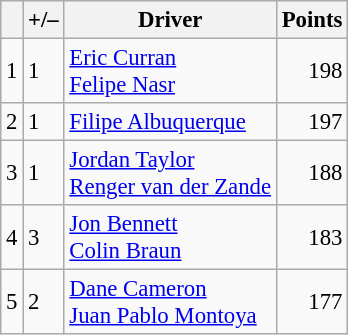<table class="wikitable" style="font-size: 95%;">
<tr>
<th scope="col"></th>
<th scope="col">+/–</th>
<th scope="col">Driver</th>
<th scope="col">Points</th>
</tr>
<tr>
<td align=center>1</td>
<td align="left"> 1</td>
<td> <a href='#'>Eric Curran</a><br> <a href='#'>Felipe Nasr</a></td>
<td align=right>198</td>
</tr>
<tr>
<td align=center>2</td>
<td align="left"> 1</td>
<td> <a href='#'>Filipe Albuquerque</a></td>
<td align=right>197</td>
</tr>
<tr>
<td align=center>3</td>
<td align="left"> 1</td>
<td> <a href='#'>Jordan Taylor</a><br> <a href='#'>Renger van der Zande</a></td>
<td align=right>188</td>
</tr>
<tr>
<td align=center>4</td>
<td align="left"> 3</td>
<td> <a href='#'>Jon Bennett</a><br> <a href='#'>Colin Braun</a></td>
<td align=right>183</td>
</tr>
<tr>
<td align=center>5</td>
<td align="left"> 2</td>
<td> <a href='#'>Dane Cameron</a><br> <a href='#'>Juan Pablo Montoya</a></td>
<td align=right>177</td>
</tr>
</table>
